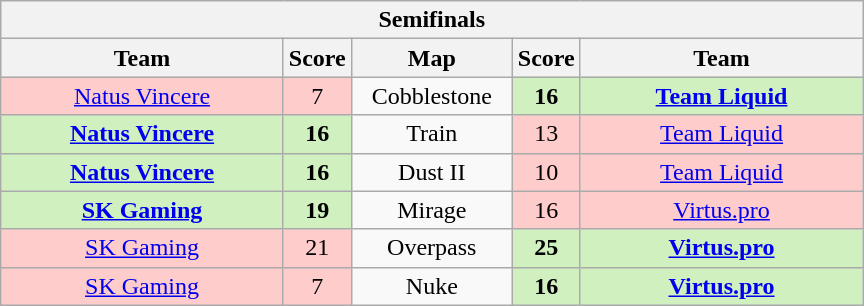<table class="wikitable" style="text-align: center;">
<tr>
<th colspan=5>Semifinals</th>
</tr>
<tr>
<th width="181px">Team</th>
<th width="20px">Score</th>
<th width="100px">Map</th>
<th width="20px">Score</th>
<th width="181px">Team</th>
</tr>
<tr>
<td style="background: #FFCCCC;"><a href='#'>Natus Vincere</a></td>
<td style="background: #FFCCCC;">7</td>
<td>Cobblestone</td>
<td style="background: #D0F0C0;"><strong>16</strong></td>
<td style="background: #D0F0C0;"><strong><a href='#'>Team Liquid</a></strong></td>
</tr>
<tr>
<td style="background: #D0F0C0;"><strong><a href='#'>Natus Vincere</a></strong></td>
<td style="background: #D0F0C0;"><strong>16</strong></td>
<td>Train</td>
<td style="background: #FFCCCC;">13</td>
<td style="background: #FFCCCC;"><a href='#'>Team Liquid</a></td>
</tr>
<tr>
<td style="background: #D0F0C0;"><strong><a href='#'>Natus Vincere</a></strong></td>
<td style="background: #D0F0C0;"><strong>16</strong></td>
<td>Dust II</td>
<td style="background: #FFCCCC;">10</td>
<td style="background: #FFCCCC;"><a href='#'>Team Liquid</a></td>
</tr>
<tr>
<td style="background: #D0F0C0;"><strong><a href='#'>SK Gaming</a></strong></td>
<td style="background: #D0F0C0;"><strong>19</strong></td>
<td>Mirage</td>
<td style="background: #FFCCCC;">16</td>
<td style="background: #FFCCCC;"><a href='#'>Virtus.pro</a></td>
</tr>
<tr>
<td style="background: #FFCCCC;"><a href='#'>SK Gaming</a></td>
<td style="background: #FFCCCC;">21</td>
<td>Overpass</td>
<td style="background: #D0F0C0;"><strong>25</strong></td>
<td style="background: #D0F0C0;"><strong><a href='#'>Virtus.pro</a></strong></td>
</tr>
<tr>
<td style="background: #FFCCCC;"><a href='#'>SK Gaming</a></td>
<td style="background: #FFCCCC;">7</td>
<td>Nuke</td>
<td style="background: #D0F0C0;"><strong>16</strong></td>
<td style="background: #D0F0C0;"><strong><a href='#'>Virtus.pro</a></strong></td>
</tr>
</table>
